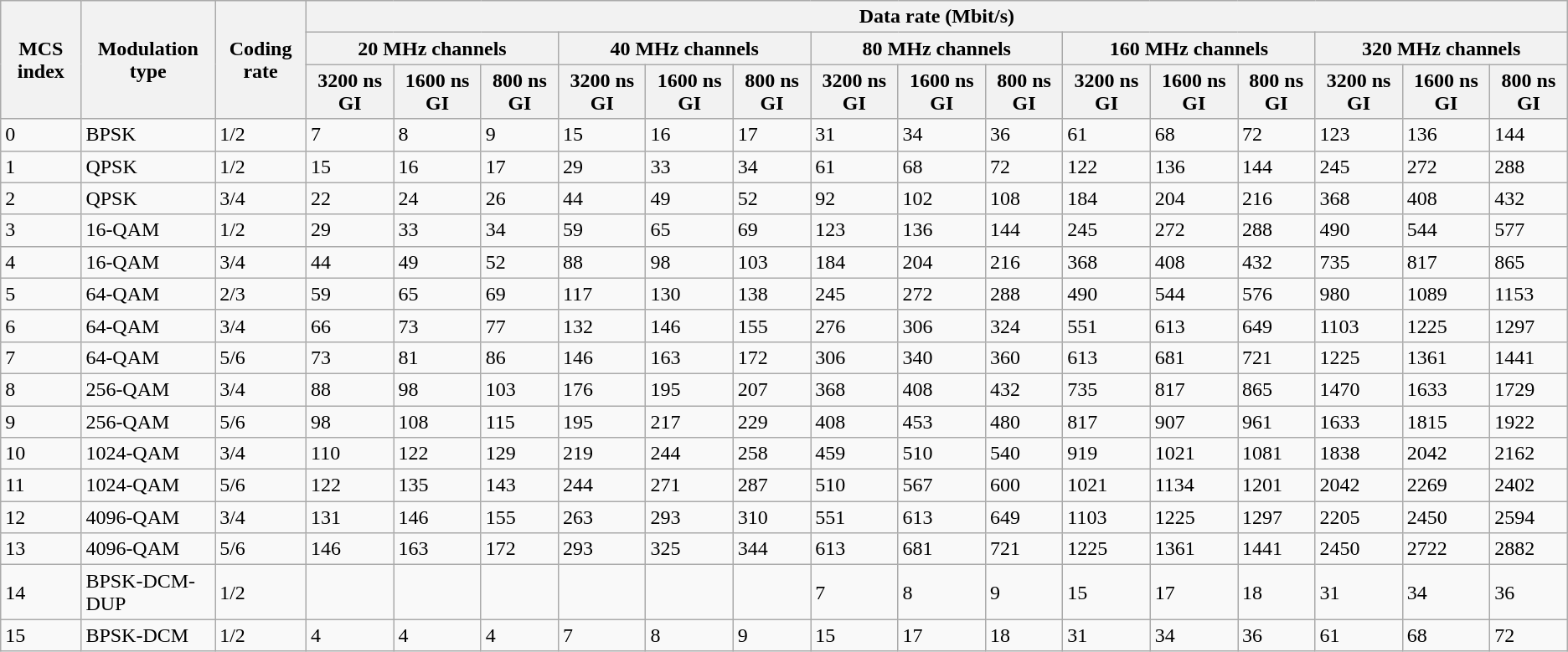<table class="wikitable mw-datatable">
<tr>
<th rowspan="3">MCS index</th>
<th rowspan="3">Modulation type</th>
<th rowspan="3">Coding rate</th>
<th colspan="15">Data rate (Mbit/s)</th>
</tr>
<tr>
<th colspan="3">20 MHz channels</th>
<th colspan="3">40 MHz channels</th>
<th colspan="3">80 MHz channels</th>
<th colspan="3">160 MHz channels</th>
<th colspan="3">320 MHz channels</th>
</tr>
<tr>
<th>3200 ns GI</th>
<th>1600 ns GI</th>
<th>800 ns GI</th>
<th>3200 ns GI</th>
<th>1600 ns GI</th>
<th>800 ns GI</th>
<th>3200 ns GI</th>
<th>1600 ns GI</th>
<th>800 ns GI</th>
<th>3200 ns GI</th>
<th>1600 ns GI</th>
<th>800 ns GI</th>
<th>3200 ns GI</th>
<th>1600 ns GI</th>
<th>800 ns GI</th>
</tr>
<tr>
<td>0</td>
<td>BPSK</td>
<td>1/2</td>
<td>7</td>
<td>8</td>
<td>9</td>
<td>15</td>
<td>16</td>
<td>17</td>
<td>31</td>
<td>34</td>
<td>36</td>
<td>61</td>
<td>68</td>
<td>72</td>
<td>123</td>
<td>136</td>
<td>144</td>
</tr>
<tr>
<td>1</td>
<td>QPSK</td>
<td>1/2</td>
<td>15</td>
<td>16</td>
<td>17</td>
<td>29</td>
<td>33</td>
<td>34</td>
<td>61</td>
<td>68</td>
<td>72</td>
<td>122</td>
<td>136</td>
<td>144</td>
<td>245</td>
<td>272</td>
<td>288</td>
</tr>
<tr>
<td>2</td>
<td>QPSK</td>
<td>3/4</td>
<td>22</td>
<td>24</td>
<td>26</td>
<td>44</td>
<td>49</td>
<td>52</td>
<td>92</td>
<td>102</td>
<td>108</td>
<td>184</td>
<td>204</td>
<td>216</td>
<td>368</td>
<td>408</td>
<td>432</td>
</tr>
<tr>
<td>3</td>
<td>16-QAM</td>
<td>1/2</td>
<td>29</td>
<td>33</td>
<td>34</td>
<td>59</td>
<td>65</td>
<td>69</td>
<td>123</td>
<td>136</td>
<td>144</td>
<td>245</td>
<td>272</td>
<td>288</td>
<td>490</td>
<td>544</td>
<td>577</td>
</tr>
<tr>
<td>4</td>
<td>16-QAM</td>
<td>3/4</td>
<td>44</td>
<td>49</td>
<td>52</td>
<td>88</td>
<td>98</td>
<td>103</td>
<td>184</td>
<td>204</td>
<td>216</td>
<td>368</td>
<td>408</td>
<td>432</td>
<td>735</td>
<td>817</td>
<td>865</td>
</tr>
<tr>
<td>5</td>
<td>64-QAM</td>
<td>2/3</td>
<td>59</td>
<td>65</td>
<td>69</td>
<td>117</td>
<td>130</td>
<td>138</td>
<td>245</td>
<td>272</td>
<td>288</td>
<td>490</td>
<td>544</td>
<td>576</td>
<td>980</td>
<td>1089</td>
<td>1153</td>
</tr>
<tr>
<td>6</td>
<td>64-QAM</td>
<td>3/4</td>
<td>66</td>
<td>73</td>
<td>77</td>
<td>132</td>
<td>146</td>
<td>155</td>
<td>276</td>
<td>306</td>
<td>324</td>
<td>551</td>
<td>613</td>
<td>649</td>
<td>1103</td>
<td>1225</td>
<td>1297</td>
</tr>
<tr>
<td>7</td>
<td>64-QAM</td>
<td>5/6</td>
<td>73</td>
<td>81</td>
<td>86</td>
<td>146</td>
<td>163</td>
<td>172</td>
<td>306</td>
<td>340</td>
<td>360</td>
<td>613</td>
<td>681</td>
<td>721</td>
<td>1225</td>
<td>1361</td>
<td>1441</td>
</tr>
<tr>
<td>8</td>
<td>256-QAM</td>
<td>3/4</td>
<td>88</td>
<td>98</td>
<td>103</td>
<td>176</td>
<td>195</td>
<td>207</td>
<td>368</td>
<td>408</td>
<td>432</td>
<td>735</td>
<td>817</td>
<td>865</td>
<td>1470</td>
<td>1633</td>
<td>1729</td>
</tr>
<tr>
<td>9</td>
<td>256-QAM</td>
<td>5/6</td>
<td>98</td>
<td>108</td>
<td>115</td>
<td>195</td>
<td>217</td>
<td>229</td>
<td>408</td>
<td>453</td>
<td>480</td>
<td>817</td>
<td>907</td>
<td>961</td>
<td>1633</td>
<td>1815</td>
<td>1922</td>
</tr>
<tr>
<td>10</td>
<td>1024-QAM</td>
<td>3/4</td>
<td>110</td>
<td>122</td>
<td>129</td>
<td>219</td>
<td>244</td>
<td>258</td>
<td>459</td>
<td>510</td>
<td>540</td>
<td>919</td>
<td>1021</td>
<td>1081</td>
<td>1838</td>
<td>2042</td>
<td>2162</td>
</tr>
<tr>
<td>11</td>
<td>1024-QAM</td>
<td>5/6</td>
<td>122</td>
<td>135</td>
<td>143</td>
<td>244</td>
<td>271</td>
<td>287</td>
<td>510</td>
<td>567</td>
<td>600</td>
<td>1021</td>
<td>1134</td>
<td>1201</td>
<td>2042</td>
<td>2269</td>
<td>2402</td>
</tr>
<tr>
<td>12</td>
<td>4096-QAM</td>
<td>3/4</td>
<td>131</td>
<td>146</td>
<td>155</td>
<td>263</td>
<td>293</td>
<td>310</td>
<td>551</td>
<td>613</td>
<td>649</td>
<td>1103</td>
<td>1225</td>
<td>1297</td>
<td>2205</td>
<td>2450</td>
<td>2594</td>
</tr>
<tr>
<td>13</td>
<td>4096-QAM</td>
<td>5/6</td>
<td>146</td>
<td>163</td>
<td>172</td>
<td>293</td>
<td>325</td>
<td>344</td>
<td>613</td>
<td>681</td>
<td>721</td>
<td>1225</td>
<td>1361</td>
<td>1441</td>
<td>2450</td>
<td>2722</td>
<td>2882</td>
</tr>
<tr>
<td>14</td>
<td>BPSK-DCM-DUP</td>
<td>1/2</td>
<td></td>
<td></td>
<td></td>
<td></td>
<td></td>
<td></td>
<td>7</td>
<td>8</td>
<td>9</td>
<td>15</td>
<td>17</td>
<td>18</td>
<td>31</td>
<td>34</td>
<td>36</td>
</tr>
<tr>
<td>15</td>
<td>BPSK-DCM</td>
<td>1/2</td>
<td>4</td>
<td>4</td>
<td>4</td>
<td>7</td>
<td>8</td>
<td>9</td>
<td>15</td>
<td>17</td>
<td>18</td>
<td>31</td>
<td>34</td>
<td>36</td>
<td>61</td>
<td>68</td>
<td>72</td>
</tr>
</table>
